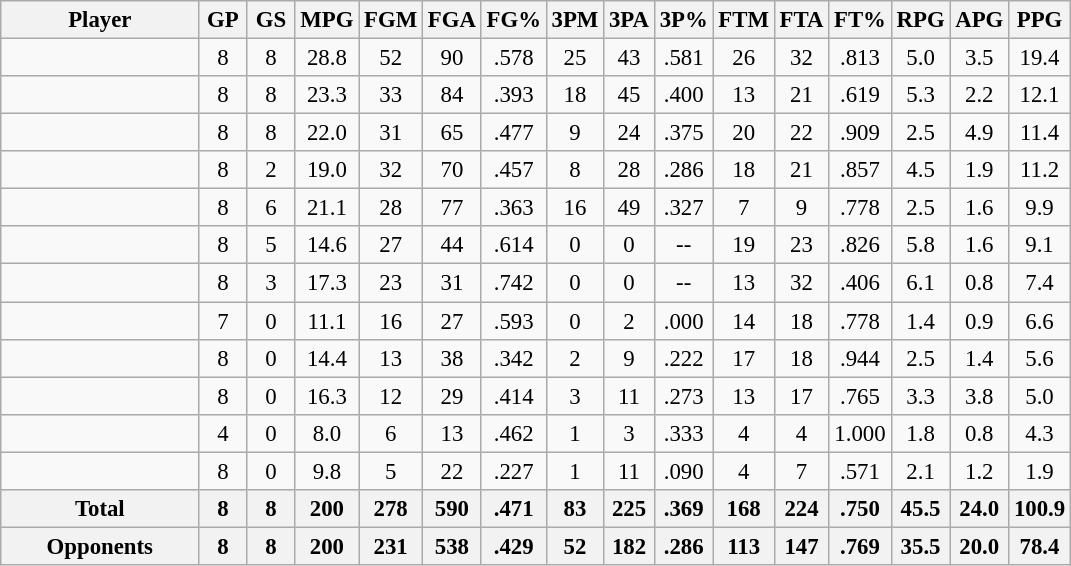<table class="wikitable sortable" style="text-align:center; font-size:95%">
<tr>
<th scope="col" width="125px">Player</th>
<th scope="col" width="25px">GP</th>
<th scope="col" width="25px">GS</th>
<th scope="col" width="25px">MPG</th>
<th scope="col" width="25px">FGM</th>
<th scope="col" width="25px">FGA</th>
<th scope="col" width="25px">FG%</th>
<th scope="col" width="25px">3PM</th>
<th scope="col" width="25px">3PA</th>
<th scope="col" width="25px">3P%</th>
<th scope="col" width="25px">FTM</th>
<th scope="col" width="25px">FTA</th>
<th scope="col" width="25px">FT%</th>
<th scope="col" width="25px">RPG</th>
<th scope="col" width="25px">APG</th>
<th scope="col" width="25px">PPG</th>
</tr>
<tr>
<td></td>
<td>8</td>
<td>8</td>
<td>28.8</td>
<td>52</td>
<td>90</td>
<td>.578</td>
<td>25</td>
<td>43</td>
<td>.581</td>
<td>26</td>
<td>32</td>
<td>.813</td>
<td>5.0</td>
<td>3.5</td>
<td>19.4</td>
</tr>
<tr>
<td></td>
<td>8</td>
<td>8</td>
<td>23.3</td>
<td>33</td>
<td>84</td>
<td>.393</td>
<td>18</td>
<td>45</td>
<td>.400</td>
<td>13</td>
<td>21</td>
<td>.619</td>
<td>5.3</td>
<td>2.2</td>
<td>12.1</td>
</tr>
<tr>
<td></td>
<td>8</td>
<td>8</td>
<td>22.0</td>
<td>31</td>
<td>65</td>
<td>.477</td>
<td>9</td>
<td>24</td>
<td>.375</td>
<td>20</td>
<td>22</td>
<td>.909</td>
<td>2.5</td>
<td>4.9</td>
<td>11.4</td>
</tr>
<tr>
<td></td>
<td>8</td>
<td>2</td>
<td>19.0</td>
<td>32</td>
<td>70</td>
<td>.457</td>
<td>8</td>
<td>28</td>
<td>.286</td>
<td>18</td>
<td>21</td>
<td>.857</td>
<td>4.5</td>
<td>1.9</td>
<td>11.2</td>
</tr>
<tr>
<td></td>
<td>8</td>
<td>6</td>
<td>21.1</td>
<td>28</td>
<td>77</td>
<td>.363</td>
<td>16</td>
<td>49</td>
<td>.327</td>
<td>7</td>
<td>9</td>
<td>.778</td>
<td>2.5</td>
<td>1.6</td>
<td>9.9</td>
</tr>
<tr>
<td></td>
<td>8</td>
<td>5</td>
<td>14.6</td>
<td>27</td>
<td>44</td>
<td>.614</td>
<td>0</td>
<td>0</td>
<td>--</td>
<td>19</td>
<td>23</td>
<td>.826</td>
<td>5.8</td>
<td>1.6</td>
<td>9.1</td>
</tr>
<tr>
<td></td>
<td>8</td>
<td>3</td>
<td>17.3</td>
<td>23</td>
<td>31</td>
<td>.742</td>
<td>0</td>
<td>0</td>
<td>--</td>
<td>13</td>
<td>32</td>
<td>.406</td>
<td>6.1</td>
<td>0.8</td>
<td>7.4</td>
</tr>
<tr>
<td></td>
<td>7</td>
<td>0</td>
<td>11.1</td>
<td>16</td>
<td>27</td>
<td>.593</td>
<td>0</td>
<td>2</td>
<td>.000</td>
<td>14</td>
<td>18</td>
<td>.778</td>
<td>1.4</td>
<td>0.9</td>
<td>6.6</td>
</tr>
<tr>
<td></td>
<td>8</td>
<td>0</td>
<td>14.4</td>
<td>13</td>
<td>38</td>
<td>.342</td>
<td>2</td>
<td>9</td>
<td>.222</td>
<td>17</td>
<td>18</td>
<td>.944</td>
<td>2.5</td>
<td>1.4</td>
<td>5.6</td>
</tr>
<tr>
<td></td>
<td>8</td>
<td>0</td>
<td>16.3</td>
<td>12</td>
<td>29</td>
<td>.414</td>
<td>3</td>
<td>11</td>
<td>.273</td>
<td>13</td>
<td>17</td>
<td>.765</td>
<td>3.3</td>
<td>3.8</td>
<td>5.0</td>
</tr>
<tr>
<td></td>
<td>4</td>
<td>0</td>
<td>8.0</td>
<td>6</td>
<td>13</td>
<td>.462</td>
<td>1</td>
<td>3</td>
<td>.333</td>
<td>4</td>
<td>4</td>
<td>1.000</td>
<td>1.8</td>
<td>0.8</td>
<td>4.3</td>
</tr>
<tr>
<td></td>
<td>8</td>
<td>0</td>
<td>9.8</td>
<td>5</td>
<td>22</td>
<td>.227</td>
<td>1</td>
<td>11</td>
<td>.090</td>
<td>4</td>
<td>7</td>
<td>.571</td>
<td>2.1</td>
<td>1.2</td>
<td>1.9</td>
</tr>
<tr class="sortbottom">
<th>Total</th>
<th>8</th>
<th>8</th>
<th>200</th>
<th>278</th>
<th>590</th>
<th>.471</th>
<th>83</th>
<th>225</th>
<th>.369</th>
<th>168</th>
<th>224</th>
<th>.750</th>
<th>45.5</th>
<th>24.0</th>
<th>100.9</th>
</tr>
<tr>
<th>Opponents</th>
<th>8</th>
<th>8</th>
<th>200</th>
<th>231</th>
<th>538</th>
<th>.429</th>
<th>52</th>
<th>182</th>
<th>.286</th>
<th>113</th>
<th>147</th>
<th>.769</th>
<th>35.5</th>
<th>20.0</th>
<th>78.4</th>
</tr>
</table>
